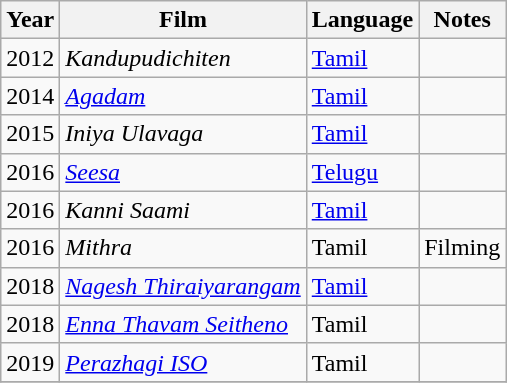<table class="wikitable sortable">
<tr>
<th>Year</th>
<th>Film</th>
<th>Language</th>
<th>Notes</th>
</tr>
<tr>
<td>2012</td>
<td><em>Kandupudichiten</em> </td>
<td><a href='#'>Tamil</a></td>
<td></td>
</tr>
<tr>
<td>2014</td>
<td><em><a href='#'>Agadam</a></em> </td>
<td><a href='#'>Tamil</a></td>
<td></td>
</tr>
<tr>
<td>2015</td>
<td><em>Iniya Ulavaga</em> </td>
<td><a href='#'>Tamil</a></td>
<td></td>
</tr>
<tr>
<td>2016</td>
<td><em><a href='#'>Seesa</a></em></td>
<td><a href='#'>Telugu</a></td>
<td></td>
</tr>
<tr>
<td>2016</td>
<td><em>Kanni Saami</em> </td>
<td><a href='#'>Tamil</a></td>
<td></td>
</tr>
<tr>
<td>2016</td>
<td><em>Mithra</em></td>
<td>Tamil</td>
<td>Filming</td>
</tr>
<tr>
<td>2018</td>
<td><em><a href='#'>Nagesh Thiraiyarangam</a></em></td>
<td><a href='#'>Tamil</a></td>
<td></td>
</tr>
<tr>
<td>2018</td>
<td><em><a href='#'>Enna Thavam Seitheno</a></em></td>
<td>Tamil</td>
<td></td>
</tr>
<tr>
<td>2019</td>
<td><em><a href='#'>Perazhagi ISO</a></em></td>
<td>Tamil</td>
<td></td>
</tr>
<tr>
</tr>
</table>
